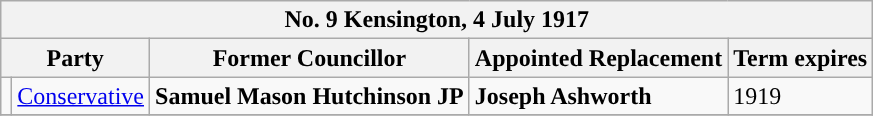<table class="wikitable">
<tr>
<th colspan="5"><strong>No. 9 Kensington, 4 July 1917</strong></th>
</tr>
<tr>
<th colspan="2">Party</th>
<th>Former Councillor</th>
<th>Appointed Replacement</th>
<th>Term expires</th>
</tr>
<tr>
<td style="background-color:"></td>
<td><a href='#'>Conservative</a></td>
<td><strong>Samuel Mason Hutchinson JP</strong></td>
<td><strong>Joseph Ashworth</strong></td>
<td>1919</td>
</tr>
<tr>
</tr>
</table>
